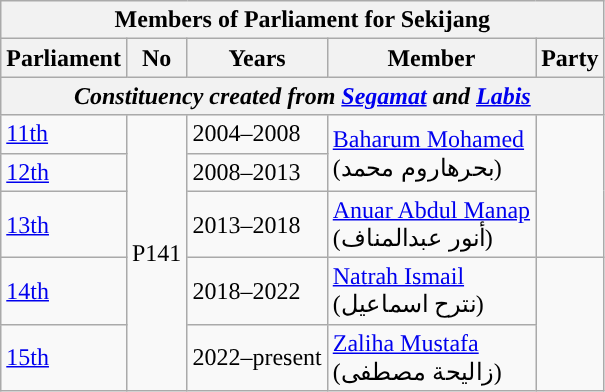<table class=wikitable>
<tr>
<th colspan="5">Members of Parliament for Sekijang</th>
</tr>
<tr>
<th>Parliament</th>
<th>No</th>
<th>Years</th>
<th>Member</th>
<th>Party</th>
</tr>
<tr>
<th colspan="5" align="center"><em>Constituency created from <a href='#'>Segamat</a> and <a href='#'>Labis</a></em></th>
</tr>
<tr>
<td><a href='#'>11th</a></td>
<td rowspan="5">P141</td>
<td>2004–2008</td>
<td rowspan=2><a href='#'>Baharum Mohamed</a>  <br>(بحرهاروم محمد‎)</td>
<td rowspan=3></td>
</tr>
<tr>
<td><a href='#'>12th</a></td>
<td>2008–2013</td>
</tr>
<tr>
<td><a href='#'>13th</a></td>
<td>2013–2018</td>
<td><a href='#'>Anuar Abdul Manap</a>  <br>(أنور عبدالمناف)</td>
</tr>
<tr>
<td><a href='#'>14th</a></td>
<td>2018–2022</td>
<td><a href='#'>Natrah Ismail</a> <br> (نترح اسماعيل)</td>
<td rowspan="2"></td>
</tr>
<tr>
<td><a href='#'>15th</a></td>
<td>2022–present</td>
<td><a href='#'>Zaliha Mustafa</a> <br> (زاليحة مصطفى‎)</td>
</tr>
</table>
